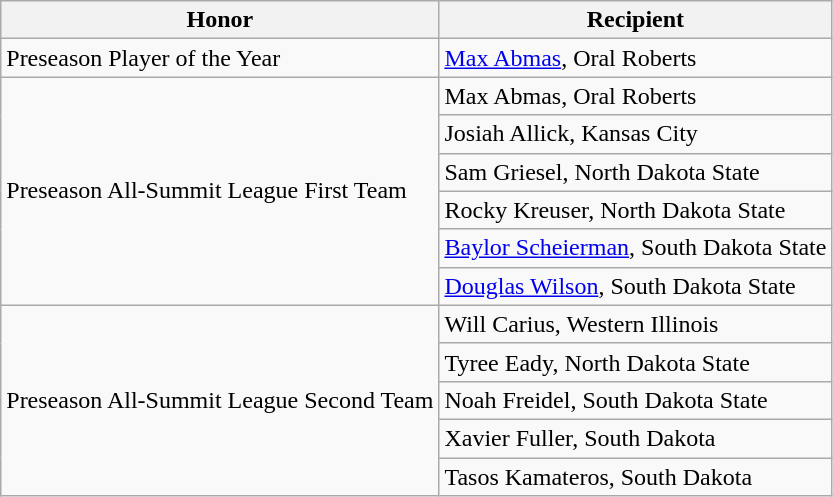<table class="wikitable" border="1">
<tr>
<th>Honor</th>
<th>Recipient</th>
</tr>
<tr>
<td>Preseason Player of the Year</td>
<td><a href='#'>Max Abmas</a>, Oral Roberts</td>
</tr>
<tr>
<td rowspan="6" valign="middle">Preseason All-Summit League First Team</td>
<td>Max Abmas, Oral Roberts</td>
</tr>
<tr>
<td>Josiah Allick, Kansas City</td>
</tr>
<tr>
<td>Sam Griesel, North Dakota State</td>
</tr>
<tr>
<td>Rocky Kreuser, North Dakota State</td>
</tr>
<tr>
<td><a href='#'>Baylor Scheierman</a>, South Dakota State</td>
</tr>
<tr>
<td><a href='#'>Douglas Wilson</a>, South Dakota State</td>
</tr>
<tr>
<td rowspan="5">Preseason All-Summit League Second Team</td>
<td>Will Carius, Western Illinois</td>
</tr>
<tr>
<td>Tyree Eady, North Dakota State</td>
</tr>
<tr>
<td>Noah Freidel, South Dakota State</td>
</tr>
<tr>
<td>Xavier Fuller, South Dakota</td>
</tr>
<tr>
<td>Tasos Kamateros, South Dakota</td>
</tr>
</table>
